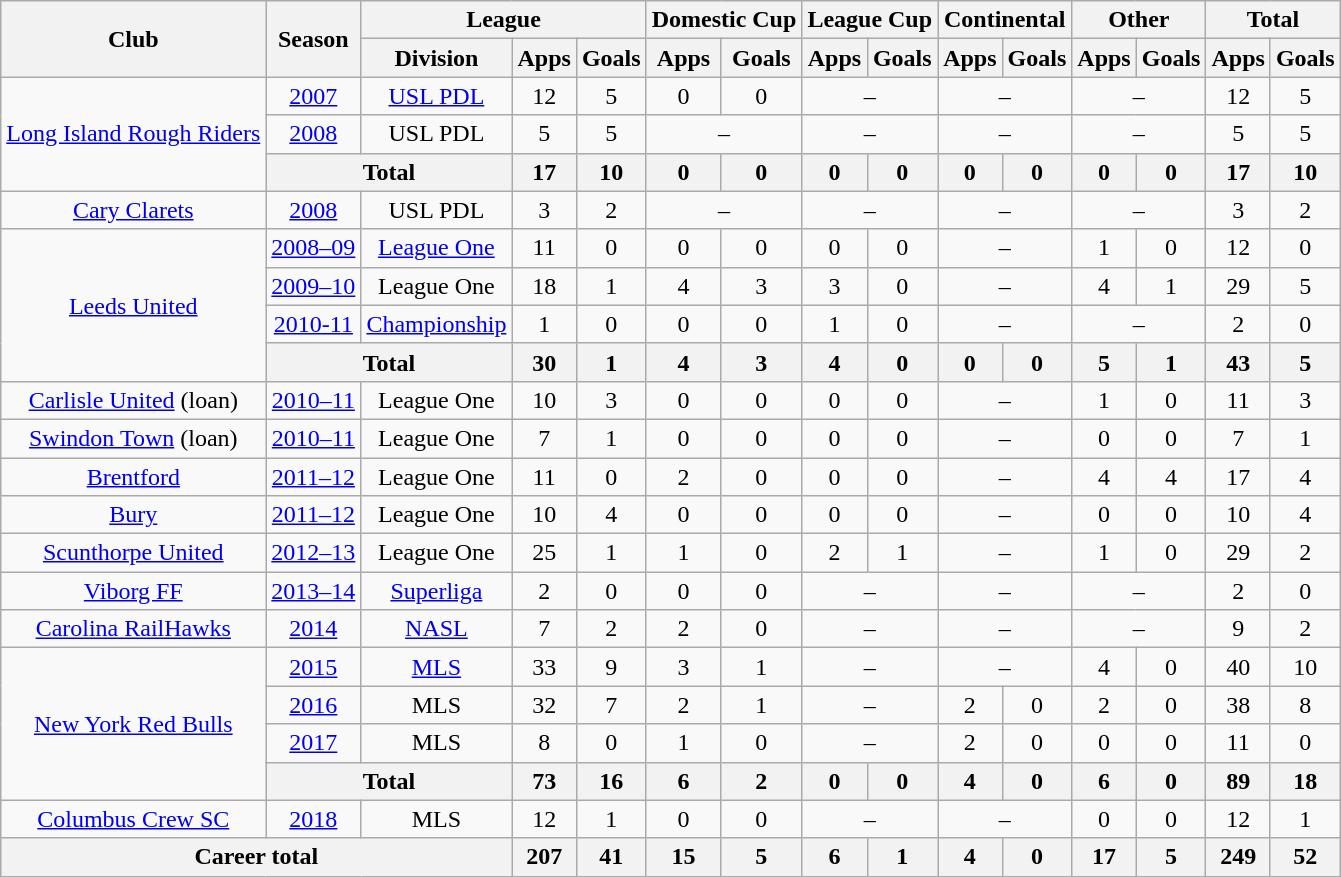<table class="wikitable" style="text-align: center;">
<tr>
<th rowspan=2>Club</th>
<th rowspan=2>Season</th>
<th colspan=3>League</th>
<th colspan=2>Domestic Cup</th>
<th colspan=2>League Cup</th>
<th colspan=2>Continental</th>
<th colspan=2>Other</th>
<th colspan=2>Total</th>
</tr>
<tr>
<th>Division</th>
<th>Apps</th>
<th>Goals</th>
<th>Apps</th>
<th>Goals</th>
<th>Apps</th>
<th>Goals</th>
<th>Apps</th>
<th>Goals</th>
<th>Apps</th>
<th>Goals</th>
<th>Apps</th>
<th>Goals</th>
</tr>
<tr>
<td rowspan=3><a href='#'>Long Island Rough Riders</a></td>
<td><a href='#'>2007</a></td>
<td><a href='#'>USL PDL</a></td>
<td>12</td>
<td>5</td>
<td>0</td>
<td>0</td>
<td colspan=2>–</td>
<td colspan=2>–</td>
<td colspan=2>–</td>
<td>12</td>
<td>5</td>
</tr>
<tr>
<td><a href='#'>2008</a></td>
<td>USL PDL</td>
<td>5</td>
<td>5</td>
<td colspan=2>–</td>
<td colspan=2>–</td>
<td colspan=2>–</td>
<td colspan=2>–</td>
<td>5</td>
<td>5</td>
</tr>
<tr>
<th colspan=2>Total</th>
<th>17</th>
<th>10</th>
<th>0</th>
<th>0</th>
<th>0</th>
<th>0</th>
<th>0</th>
<th>0</th>
<th>0</th>
<th>0</th>
<th>17</th>
<th>10</th>
</tr>
<tr>
<td><a href='#'>Cary Clarets</a></td>
<td><a href='#'>2008</a></td>
<td>USL PDL</td>
<td>3</td>
<td>2</td>
<td colspan=2>–</td>
<td colspan=2>–</td>
<td colspan=2>–</td>
<td colspan=2>–</td>
<td>3</td>
<td>2</td>
</tr>
<tr>
<td rowspan=4><a href='#'>Leeds United</a></td>
<td><a href='#'>2008–09</a></td>
<td><a href='#'>League One</a></td>
<td>11</td>
<td>0</td>
<td>0</td>
<td>0</td>
<td>0</td>
<td>0</td>
<td colspan=2>–</td>
<td>1</td>
<td>0</td>
<td>12</td>
<td>0</td>
</tr>
<tr>
<td><a href='#'>2009–10</a></td>
<td>League One</td>
<td>18</td>
<td>1</td>
<td>4</td>
<td>3</td>
<td>3</td>
<td>0</td>
<td colspan=2>–</td>
<td>4</td>
<td>1</td>
<td>29</td>
<td>5</td>
</tr>
<tr>
<td><a href='#'>2010-11</a></td>
<td><a href='#'>Championship</a></td>
<td>1</td>
<td>0</td>
<td>0</td>
<td>0</td>
<td>1</td>
<td>0</td>
<td colspan=2>–</td>
<td colspan=2>–</td>
<td>2</td>
<td>0</td>
</tr>
<tr>
<th colspan=2>Total</th>
<th>30</th>
<th>1</th>
<th>4</th>
<th>3</th>
<th>4</th>
<th>0</th>
<th>0</th>
<th>0</th>
<th>5</th>
<th>1</th>
<th>43</th>
<th>5</th>
</tr>
<tr>
<td><a href='#'>Carlisle United</a> (loan)</td>
<td><a href='#'>2010–11</a></td>
<td>League One</td>
<td>10</td>
<td>3</td>
<td>0</td>
<td>0</td>
<td>0</td>
<td>0</td>
<td colspan=2>–</td>
<td>1</td>
<td>0</td>
<td>11</td>
<td>3</td>
</tr>
<tr>
<td><a href='#'>Swindon Town</a> (loan)</td>
<td><a href='#'>2010–11</a></td>
<td>League One</td>
<td>7</td>
<td>1</td>
<td>0</td>
<td>0</td>
<td>0</td>
<td>0</td>
<td colspan=2>–</td>
<td>0</td>
<td>0</td>
<td>7</td>
<td>1</td>
</tr>
<tr>
<td><a href='#'>Brentford</a></td>
<td><a href='#'>2011–12</a></td>
<td>League One</td>
<td>11</td>
<td>0</td>
<td>2</td>
<td>0</td>
<td>0</td>
<td>0</td>
<td colspan=2>–</td>
<td>4</td>
<td>4</td>
<td>17</td>
<td>4</td>
</tr>
<tr>
<td><a href='#'>Bury</a></td>
<td><a href='#'>2011–12</a></td>
<td>League One</td>
<td>10</td>
<td>4</td>
<td>0</td>
<td>0</td>
<td>0</td>
<td>0</td>
<td colspan=2>–</td>
<td>0</td>
<td>0</td>
<td>10</td>
<td>4</td>
</tr>
<tr>
<td><a href='#'>Scunthorpe United</a></td>
<td><a href='#'>2012–13</a></td>
<td>League One</td>
<td>25</td>
<td>1</td>
<td>1</td>
<td>0</td>
<td>2</td>
<td>1</td>
<td colspan=2>–</td>
<td>1</td>
<td>0</td>
<td>29</td>
<td>2</td>
</tr>
<tr>
<td><a href='#'>Viborg FF</a></td>
<td><a href='#'>2013–14</a></td>
<td><a href='#'>Superliga</a></td>
<td>2</td>
<td>0</td>
<td>0</td>
<td>0</td>
<td colspan=2>–</td>
<td colspan=2>–</td>
<td colspan=2>–</td>
<td>2</td>
<td>0</td>
</tr>
<tr>
<td><a href='#'>Carolina RailHawks</a></td>
<td><a href='#'>2014</a></td>
<td><a href='#'>NASL</a></td>
<td>7</td>
<td>2</td>
<td>2</td>
<td>0</td>
<td colspan=2>–</td>
<td colspan=2>–</td>
<td colspan=2>–</td>
<td>9</td>
<td>2</td>
</tr>
<tr>
<td rowspan=4><a href='#'>New York Red Bulls</a></td>
<td><a href='#'>2015</a></td>
<td><a href='#'>MLS</a></td>
<td>33</td>
<td>9</td>
<td>3</td>
<td>1</td>
<td colspan=2>–</td>
<td colspan=2>–</td>
<td>4</td>
<td>0</td>
<td>40</td>
<td>10</td>
</tr>
<tr>
<td><a href='#'>2016</a></td>
<td>MLS</td>
<td>32</td>
<td>7</td>
<td>2</td>
<td>1</td>
<td colspan=2>–</td>
<td>2</td>
<td>0</td>
<td>2</td>
<td>0</td>
<td>38</td>
<td>8</td>
</tr>
<tr>
<td><a href='#'>2017</a></td>
<td>MLS</td>
<td>8</td>
<td>0</td>
<td>1</td>
<td>0</td>
<td colspan=2>–</td>
<td>2</td>
<td>0</td>
<td>0</td>
<td>0</td>
<td>11</td>
<td>0</td>
</tr>
<tr>
<th colspan=2>Total</th>
<th>73</th>
<th>16</th>
<th>6</th>
<th>2</th>
<th>0</th>
<th>0</th>
<th>4</th>
<th>0</th>
<th>6</th>
<th>0</th>
<th>89</th>
<th>18</th>
</tr>
<tr>
<td><a href='#'>Columbus Crew SC</a></td>
<td><a href='#'>2018</a></td>
<td>MLS</td>
<td>12</td>
<td>1</td>
<td>0</td>
<td>0</td>
<td colspan=2>–</td>
<td colspan=2>–</td>
<td>0</td>
<td>0</td>
<td>12</td>
<td>1</td>
</tr>
<tr>
<th colspan=3>Career total</th>
<th>207</th>
<th>41</th>
<th>15</th>
<th>5</th>
<th>6</th>
<th>1</th>
<th>4</th>
<th>0</th>
<th>17</th>
<th>5</th>
<th>249</th>
<th>52</th>
</tr>
</table>
